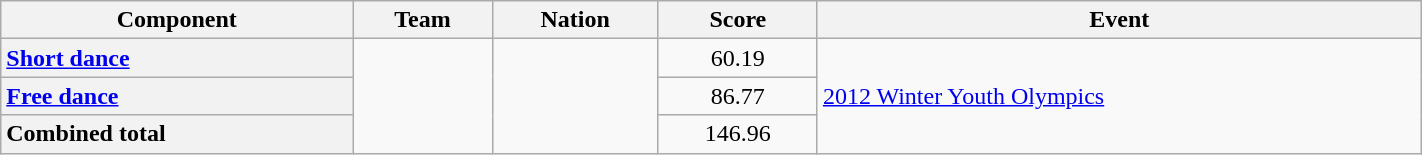<table class="wikitable unsortable" style="text-align:left; width:75%">
<tr>
<th scope="col">Component</th>
<th scope="col">Team</th>
<th scope="col">Nation</th>
<th scope="col">Score</th>
<th scope="col">Event</th>
</tr>
<tr>
<th scope="row" style="text-align:left"><a href='#'>Short dance</a></th>
<td rowspan="3"></td>
<td rowspan="3"></td>
<td style="text-align:center">60.19</td>
<td rowspan="3"><a href='#'>2012 Winter Youth Olympics</a></td>
</tr>
<tr>
<th scope="row" style="text-align:left"><a href='#'>Free dance</a></th>
<td style="text-align:center">86.77</td>
</tr>
<tr>
<th scope="row" style="text-align:left">Combined total</th>
<td style="text-align:center">146.96</td>
</tr>
</table>
